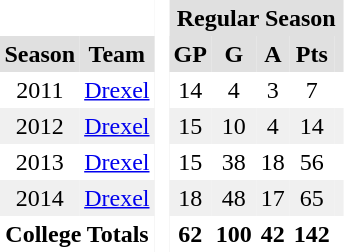<table BORDER="0" CELLPADDING="3" CELLSPACING="0">
<tr ALIGN="center" bgcolor="#e0e0e0">
<th colspan="2" bgcolor="#ffffff"> </th>
<th rowspan="99" bgcolor="#ffffff"> </th>
<th colspan="6">Regular Season</th>
</tr>
<tr ALIGN="center" bgcolor="#e0e0e0">
<th>Season</th>
<th>Team</th>
<th>GP</th>
<th>G</th>
<th>A</th>
<th>Pts</th>
<th></th>
</tr>
<tr ALIGN="center">
<td>2011</td>
<td><a href='#'>Drexel</a></td>
<td>14</td>
<td>4</td>
<td>3</td>
<td>7</td>
<td></td>
</tr>
<tr ALIGN="center" bgcolor="#f0f0f0">
<td>2012</td>
<td><a href='#'>Drexel</a></td>
<td>15</td>
<td>10</td>
<td>4</td>
<td>14</td>
<td></td>
</tr>
<tr ALIGN="center">
<td>2013</td>
<td><a href='#'>Drexel</a></td>
<td>15</td>
<td>38</td>
<td>18</td>
<td>56</td>
<td></td>
</tr>
<tr ALIGN="center" bgcolor="#f0f0f0">
<td>2014</td>
<td><a href='#'>Drexel</a></td>
<td>18</td>
<td>48</td>
<td>17</td>
<td>65</td>
<td></td>
</tr>
<tr ALIGN="center">
<th colspan="2">College Totals</th>
<th>62</th>
<th>100</th>
<th>42</th>
<th>142</th>
<th></th>
</tr>
</table>
